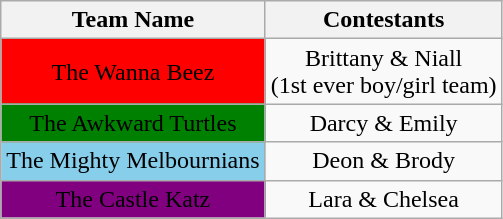<table class="wikitable" style="text-align:center">
<tr valign="top">
<th>Team Name</th>
<th>Contestants</th>
</tr>
<tr>
<td bgcolor="red">The Wanna Beez</td>
<td>Brittany & Niall<br>(1st ever boy/girl team)</td>
</tr>
<tr>
<td bgcolor="green">The Awkward Turtles</td>
<td>Darcy & Emily</td>
</tr>
<tr>
<td bgcolor="skyblue">The Mighty Melbournians</td>
<td>Deon & Brody</td>
</tr>
<tr>
<td bgcolor="purple">The Castle Katz</td>
<td>Lara & Chelsea</td>
</tr>
</table>
